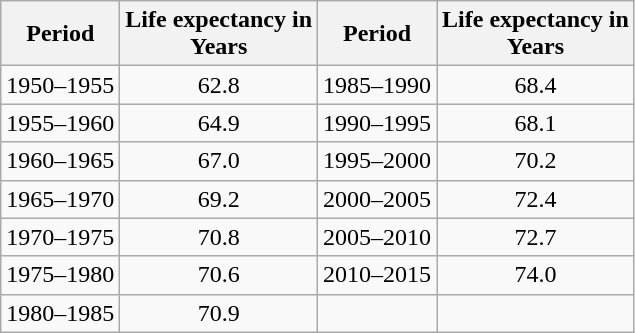<table class="wikitable sortable" style="text-align:center">
<tr>
<th>Period</th>
<th>Life expectancy in<br>Years</th>
<th>Period</th>
<th>Life expectancy in<br>Years</th>
</tr>
<tr>
<td>1950–1955</td>
<td>62.8</td>
<td>1985–1990</td>
<td>68.4</td>
</tr>
<tr>
<td>1955–1960</td>
<td>64.9</td>
<td>1990–1995</td>
<td>68.1</td>
</tr>
<tr>
<td>1960–1965</td>
<td>67.0</td>
<td>1995–2000</td>
<td>70.2</td>
</tr>
<tr>
<td>1965–1970</td>
<td>69.2</td>
<td>2000–2005</td>
<td>72.4</td>
</tr>
<tr>
<td>1970–1975</td>
<td>70.8</td>
<td>2005–2010</td>
<td>72.7</td>
</tr>
<tr>
<td>1975–1980</td>
<td>70.6</td>
<td>2010–2015</td>
<td>74.0</td>
</tr>
<tr>
<td>1980–1985</td>
<td>70.9</td>
<td></td>
<td></td>
</tr>
</table>
